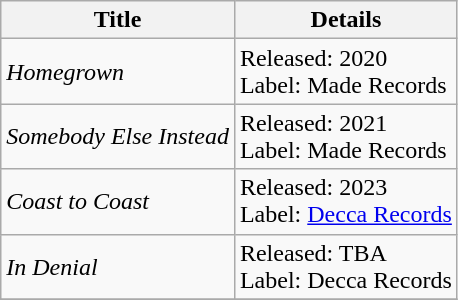<table class="wikitable">
<tr>
<th>Title</th>
<th>Details</th>
</tr>
<tr>
<td><em>Homegrown</em></td>
<td>Released: 2020<br>Label: Made Records</td>
</tr>
<tr>
<td><em>Somebody Else Instead</em></td>
<td>Released: 2021<br>Label: Made Records</td>
</tr>
<tr>
<td><em>Coast to Coast</em></td>
<td>Released: 2023<br>Label: <a href='#'>Decca Records</a></td>
</tr>
<tr>
<td><em>In Denial</em></td>
<td>Released: TBA<br>Label: Decca Records</td>
</tr>
<tr>
</tr>
</table>
